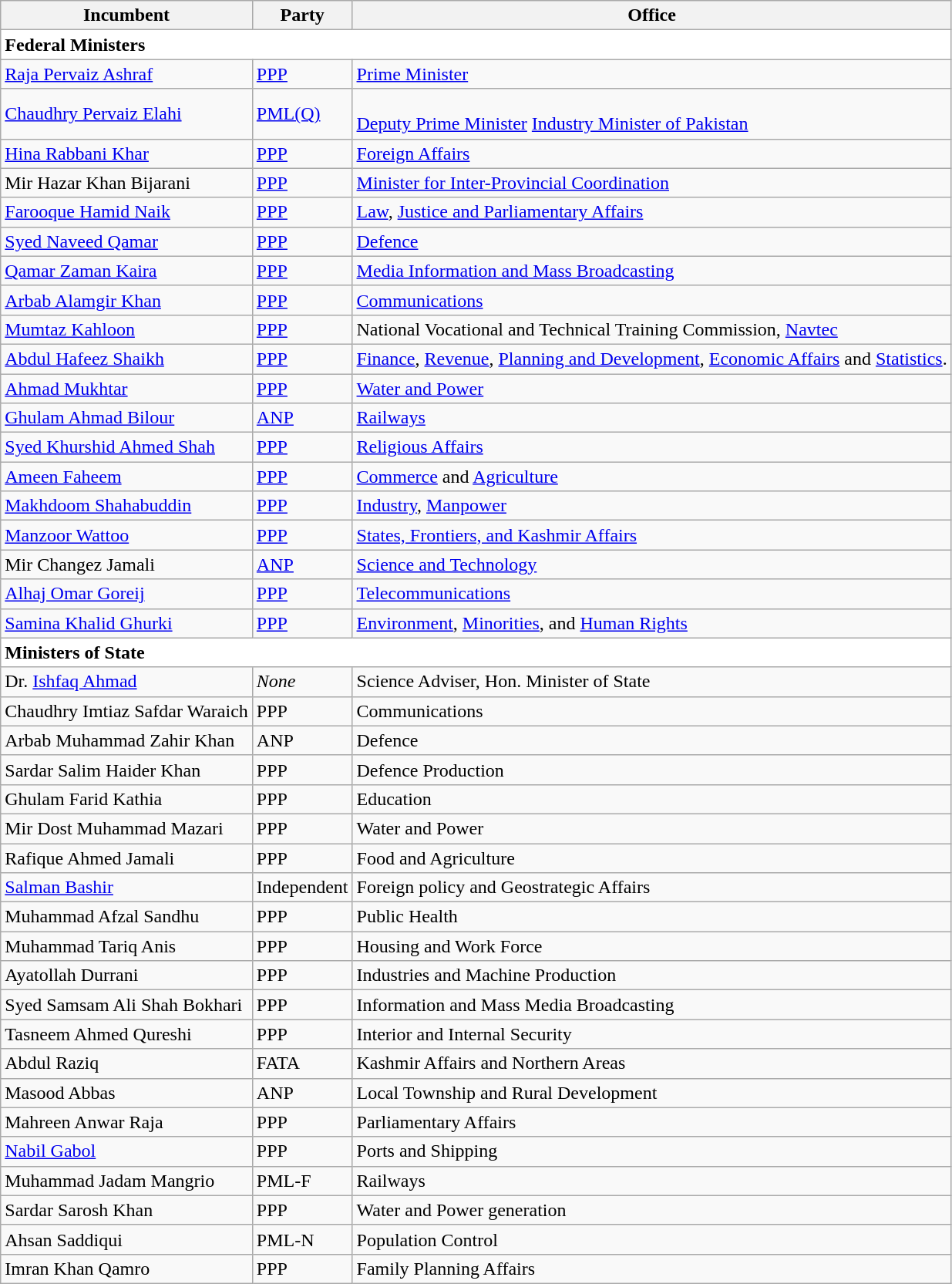<table class="wikitable">
<tr>
<th>Incumbent</th>
<th>Party</th>
<th>Office</th>
</tr>
<tr>
<td style="background:#FFFFFF;" colspan="5"><strong>Federal Ministers</strong></td>
</tr>
<tr>
<td><a href='#'>Raja Pervaiz Ashraf</a></td>
<td><a href='#'>PPP</a></td>
<td><a href='#'>Prime Minister</a></td>
</tr>
<tr>
<td><a href='#'>Chaudhry Pervaiz Elahi</a></td>
<td><a href='#'>PML(Q)</a></td>
<td><br><a href='#'>Deputy Prime Minister</a> <a href='#'>Industry Minister of Pakistan</a></td>
</tr>
<tr>
<td><a href='#'>Hina Rabbani Khar</a></td>
<td><a href='#'>PPP</a></td>
<td><a href='#'>Foreign Affairs</a></td>
</tr>
<tr>
<td>Mir Hazar Khan Bijarani</td>
<td><a href='#'>PPP</a></td>
<td><a href='#'>Minister for Inter-Provincial Coordination</a></td>
</tr>
<tr>
<td><a href='#'>Farooque Hamid Naik</a></td>
<td><a href='#'>PPP</a></td>
<td><a href='#'>Law</a>, <a href='#'>Justice and Parliamentary Affairs</a></td>
</tr>
<tr>
<td><a href='#'>Syed Naveed Qamar</a></td>
<td><a href='#'>PPP</a></td>
<td><a href='#'>Defence</a></td>
</tr>
<tr>
<td><a href='#'>Qamar Zaman Kaira</a></td>
<td><a href='#'>PPP</a></td>
<td><a href='#'>Media Information and Mass Broadcasting</a></td>
</tr>
<tr>
<td><a href='#'>Arbab Alamgir Khan</a></td>
<td><a href='#'>PPP</a></td>
<td><a href='#'>Communications</a></td>
</tr>
<tr>
<td><a href='#'>Mumtaz Kahloon</a></td>
<td><a href='#'>PPP</a></td>
<td>National Vocational and Technical Training Commission, <a href='#'>Navtec</a></td>
</tr>
<tr>
<td><a href='#'>Abdul Hafeez Shaikh</a></td>
<td><a href='#'>PPP</a></td>
<td><a href='#'>Finance</a>, <a href='#'>Revenue</a>, <a href='#'>Planning and Development</a>, <a href='#'>Economic Affairs</a> and <a href='#'>Statistics</a>.</td>
</tr>
<tr>
<td><a href='#'>Ahmad Mukhtar</a></td>
<td><a href='#'>PPP</a></td>
<td><a href='#'>Water and Power</a></td>
</tr>
<tr>
<td><a href='#'>Ghulam Ahmad Bilour</a></td>
<td><a href='#'>ANP</a></td>
<td><a href='#'>Railways</a></td>
</tr>
<tr>
<td><a href='#'>Syed Khurshid Ahmed Shah</a></td>
<td><a href='#'>PPP</a></td>
<td><a href='#'>Religious Affairs</a></td>
</tr>
<tr>
<td><a href='#'>Ameen Faheem</a></td>
<td><a href='#'>PPP</a></td>
<td><a href='#'>Commerce</a> and <a href='#'>Agriculture</a></td>
</tr>
<tr>
<td><a href='#'>Makhdoom Shahabuddin</a></td>
<td><a href='#'>PPP</a></td>
<td><a href='#'>Industry</a>, <a href='#'>Manpower</a></td>
</tr>
<tr>
<td><a href='#'>Manzoor Wattoo</a></td>
<td><a href='#'>PPP</a></td>
<td><a href='#'>States, Frontiers, and Kashmir Affairs</a></td>
</tr>
<tr>
<td>Mir Changez Jamali</td>
<td><a href='#'>ANP</a></td>
<td><a href='#'>Science and Technology</a></td>
</tr>
<tr>
<td><a href='#'>Alhaj Omar Goreij</a></td>
<td><a href='#'>PPP</a></td>
<td><a href='#'>Telecommunications</a></td>
</tr>
<tr>
<td><a href='#'>Samina Khalid Ghurki</a></td>
<td><a href='#'>PPP</a></td>
<td><a href='#'>Environment</a>, <a href='#'>Minorities</a>, and <a href='#'>Human Rights</a></td>
</tr>
<tr>
<td style="background:#FFFFFF;" colspan="5"><strong>Ministers of State</strong></td>
</tr>
<tr>
<td>Dr. <a href='#'>Ishfaq Ahmad</a></td>
<td><em>None</em></td>
<td>Science Adviser, Hon. Minister of State</td>
</tr>
<tr>
<td>Chaudhry Imtiaz Safdar Waraich</td>
<td>PPP</td>
<td>Communications</td>
</tr>
<tr>
<td>Arbab Muhammad Zahir Khan</td>
<td>ANP</td>
<td>Defence</td>
</tr>
<tr>
<td>Sardar Salim Haider Khan</td>
<td>PPP</td>
<td>Defence Production</td>
</tr>
<tr>
<td>Ghulam Farid Kathia</td>
<td>PPP</td>
<td>Education</td>
</tr>
<tr>
<td>Mir Dost Muhammad Mazari</td>
<td>PPP</td>
<td>Water and Power</td>
</tr>
<tr>
<td>Rafique Ahmed Jamali</td>
<td>PPP</td>
<td>Food and Agriculture</td>
</tr>
<tr>
<td><a href='#'>Salman Bashir</a></td>
<td>Independent</td>
<td>Foreign policy and Geostrategic Affairs</td>
</tr>
<tr>
<td>Muhammad Afzal Sandhu</td>
<td>PPP</td>
<td>Public Health</td>
</tr>
<tr>
<td>Muhammad Tariq Anis</td>
<td>PPP</td>
<td>Housing and Work Force</td>
</tr>
<tr>
<td>Ayatollah Durrani</td>
<td>PPP</td>
<td>Industries and Machine Production</td>
</tr>
<tr>
<td>Syed Samsam Ali Shah Bokhari</td>
<td>PPP</td>
<td>Information and Mass Media Broadcasting</td>
</tr>
<tr>
<td>Tasneem Ahmed Qureshi</td>
<td>PPP</td>
<td>Interior and Internal Security</td>
</tr>
<tr>
<td>Abdul Raziq</td>
<td>FATA</td>
<td>Kashmir Affairs and Northern Areas</td>
</tr>
<tr>
<td>Masood Abbas</td>
<td>ANP</td>
<td>Local Township and Rural Development</td>
</tr>
<tr>
<td>Mahreen Anwar Raja</td>
<td>PPP</td>
<td>Parliamentary Affairs</td>
</tr>
<tr>
<td><a href='#'>Nabil Gabol</a></td>
<td>PPP</td>
<td>Ports and Shipping</td>
</tr>
<tr>
<td>Muhammad Jadam Mangrio</td>
<td>PML-F</td>
<td>Railways</td>
</tr>
<tr>
<td>Sardar Sarosh Khan</td>
<td>PPP</td>
<td>Water and Power generation</td>
</tr>
<tr>
<td>Ahsan Saddiqui</td>
<td>PML-N</td>
<td>Population Control</td>
</tr>
<tr>
<td>Imran Khan Qamro</td>
<td>PPP</td>
<td>Family Planning Affairs</td>
</tr>
</table>
